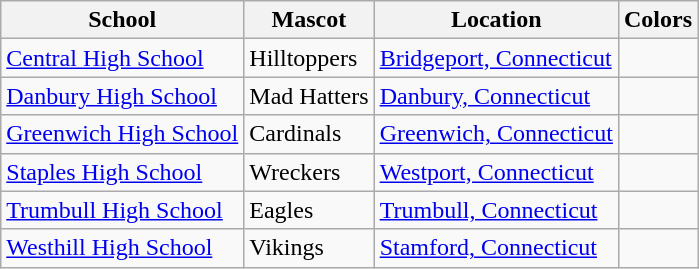<table class="wikitable">
<tr>
<th>School</th>
<th>Mascot</th>
<th>Location</th>
<th>Colors</th>
</tr>
<tr>
<td><a href='#'>Central High School</a></td>
<td>Hilltoppers</td>
<td><a href='#'>Bridgeport, Connecticut</a></td>
<td> </td>
</tr>
<tr>
<td><a href='#'>Danbury High School</a></td>
<td>Mad Hatters</td>
<td><a href='#'>Danbury, Connecticut</a></td>
<td> </td>
</tr>
<tr>
<td><a href='#'>Greenwich High School</a></td>
<td>Cardinals</td>
<td><a href='#'>Greenwich, Connecticut</a></td>
<td>  </td>
</tr>
<tr>
<td><a href='#'>Staples High School</a></td>
<td>Wreckers</td>
<td><a href='#'>Westport, Connecticut</a></td>
<td> </td>
</tr>
<tr>
<td><a href='#'>Trumbull High School</a></td>
<td>Eagles</td>
<td><a href='#'>Trumbull, Connecticut</a></td>
<td> </td>
</tr>
<tr>
<td><a href='#'>Westhill High School</a></td>
<td>Vikings</td>
<td><a href='#'>Stamford, Connecticut</a></td>
<td> </td>
</tr>
</table>
